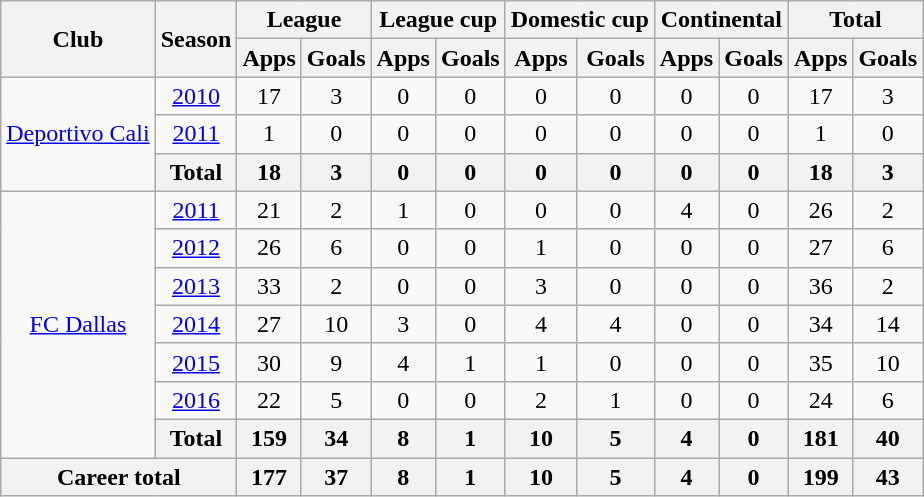<table class="wikitable" style="text-align: center;">
<tr>
<th rowspan="2">Club</th>
<th rowspan="2">Season</th>
<th colspan="2">League</th>
<th colspan="2">League cup</th>
<th colspan="2">Domestic cup</th>
<th colspan="2">Continental</th>
<th colspan="2">Total</th>
</tr>
<tr>
<th>Apps</th>
<th>Goals</th>
<th>Apps</th>
<th>Goals</th>
<th>Apps</th>
<th>Goals</th>
<th>Apps</th>
<th>Goals</th>
<th>Apps</th>
<th>Goals</th>
</tr>
<tr>
<td rowspan="3"><a href='#'>Deportivo Cali</a></td>
<td><a href='#'>2010</a></td>
<td>17</td>
<td>3</td>
<td>0</td>
<td>0</td>
<td>0</td>
<td>0</td>
<td>0</td>
<td>0</td>
<td>17</td>
<td>3</td>
</tr>
<tr>
<td><a href='#'>2011</a></td>
<td>1</td>
<td>0</td>
<td>0</td>
<td>0</td>
<td>0</td>
<td>0</td>
<td>0</td>
<td>0</td>
<td>1</td>
<td>0</td>
</tr>
<tr>
<th>Total</th>
<th>18</th>
<th>3</th>
<th>0</th>
<th>0</th>
<th>0</th>
<th>0</th>
<th>0</th>
<th>0</th>
<th>18</th>
<th>3</th>
</tr>
<tr>
<td rowspan="7"><a href='#'>FC Dallas</a></td>
<td><a href='#'>2011</a></td>
<td>21</td>
<td>2</td>
<td>1</td>
<td>0</td>
<td>0</td>
<td>0</td>
<td>4</td>
<td>0</td>
<td>26</td>
<td>2</td>
</tr>
<tr>
<td><a href='#'>2012</a></td>
<td>26</td>
<td>6</td>
<td>0</td>
<td>0</td>
<td>1</td>
<td>0</td>
<td>0</td>
<td>0</td>
<td>27</td>
<td>6</td>
</tr>
<tr>
<td><a href='#'>2013</a></td>
<td>33</td>
<td>2</td>
<td>0</td>
<td>0</td>
<td>3</td>
<td>0</td>
<td>0</td>
<td>0</td>
<td>36</td>
<td>2</td>
</tr>
<tr>
<td><a href='#'>2014</a></td>
<td>27</td>
<td>10</td>
<td>3</td>
<td>0</td>
<td>4</td>
<td>4</td>
<td>0</td>
<td>0</td>
<td>34</td>
<td>14</td>
</tr>
<tr>
<td><a href='#'>2015</a></td>
<td>30</td>
<td>9</td>
<td>4</td>
<td>1</td>
<td>1</td>
<td>0</td>
<td>0</td>
<td>0</td>
<td>35</td>
<td>10</td>
</tr>
<tr>
<td><a href='#'>2016</a></td>
<td>22</td>
<td>5</td>
<td>0</td>
<td>0</td>
<td>2</td>
<td>1</td>
<td>0</td>
<td>0</td>
<td>24</td>
<td>6</td>
</tr>
<tr>
<th>Total</th>
<th>159</th>
<th>34</th>
<th>8</th>
<th>1</th>
<th>10</th>
<th>5</th>
<th>4</th>
<th>0</th>
<th>181</th>
<th>40</th>
</tr>
<tr>
<th colspan="2">Career total</th>
<th>177</th>
<th>37</th>
<th>8</th>
<th>1</th>
<th>10</th>
<th>5</th>
<th>4</th>
<th>0</th>
<th>199</th>
<th>43</th>
</tr>
</table>
